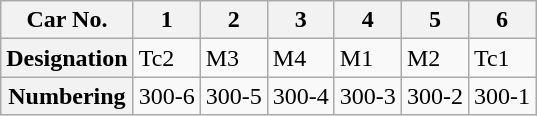<table class="wikitable">
<tr>
<th>Car No.</th>
<th>1</th>
<th>2</th>
<th>3</th>
<th>4</th>
<th>5</th>
<th>6</th>
</tr>
<tr>
<th>Designation</th>
<td>Tc2</td>
<td>M3</td>
<td>M4</td>
<td>M1</td>
<td>M2</td>
<td>Tc1</td>
</tr>
<tr>
<th>Numbering</th>
<td>300-6</td>
<td>300-5</td>
<td>300-4</td>
<td>300-3</td>
<td>300-2</td>
<td>300-1</td>
</tr>
</table>
